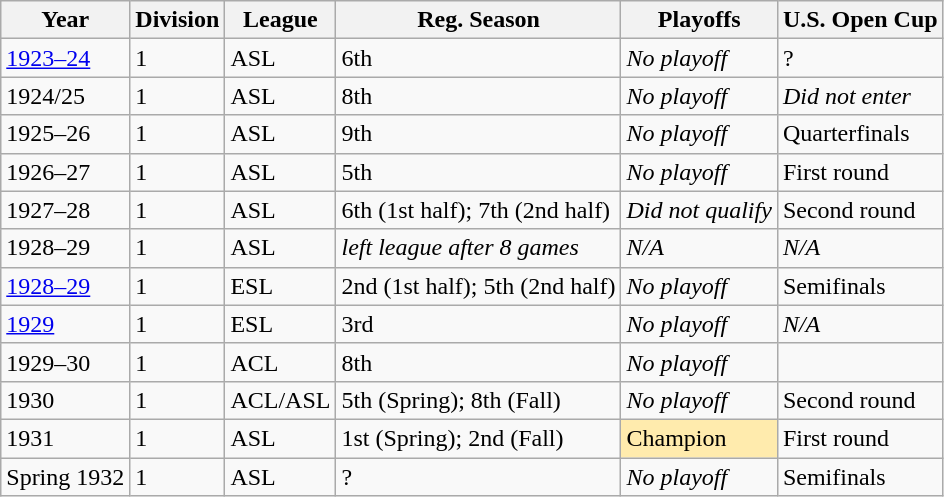<table class="wikitable">
<tr>
<th>Year</th>
<th>Division</th>
<th>League</th>
<th>Reg. Season</th>
<th>Playoffs</th>
<th>U.S. Open Cup</th>
</tr>
<tr>
<td><a href='#'>1923–24</a></td>
<td>1</td>
<td>ASL</td>
<td>6th</td>
<td><em>No playoff</em></td>
<td>?</td>
</tr>
<tr>
<td>1924/25</td>
<td>1</td>
<td>ASL</td>
<td>8th</td>
<td><em>No playoff</em></td>
<td><em>Did not enter</em></td>
</tr>
<tr>
<td>1925–26</td>
<td>1</td>
<td>ASL</td>
<td>9th</td>
<td><em>No playoff</em></td>
<td>Quarterfinals</td>
</tr>
<tr>
<td>1926–27</td>
<td>1</td>
<td>ASL</td>
<td>5th</td>
<td><em>No playoff</em></td>
<td>First round</td>
</tr>
<tr>
<td>1927–28</td>
<td>1</td>
<td>ASL</td>
<td>6th (1st half); 7th (2nd half)</td>
<td><em>Did not qualify</em></td>
<td>Second round</td>
</tr>
<tr>
<td>1928–29</td>
<td>1</td>
<td>ASL</td>
<td><em>left league after 8 games</em></td>
<td><em>N/A</em></td>
<td><em>N/A</em></td>
</tr>
<tr>
<td><a href='#'>1928–29</a></td>
<td>1</td>
<td>ESL</td>
<td>2nd (1st half); 5th (2nd half)</td>
<td><em>No playoff</em></td>
<td>Semifinals</td>
</tr>
<tr>
<td><a href='#'>1929</a></td>
<td>1</td>
<td>ESL</td>
<td>3rd</td>
<td><em>No playoff</em></td>
<td><em>N/A</em></td>
</tr>
<tr>
<td>1929–30</td>
<td>1</td>
<td>ACL</td>
<td>8th</td>
<td><em>No playoff</em></td>
</tr>
<tr>
<td>1930</td>
<td>1</td>
<td>ACL/ASL</td>
<td>5th (Spring); 8th (Fall)</td>
<td><em>No playoff</em></td>
<td>Second round</td>
</tr>
<tr>
<td>1931</td>
<td>1</td>
<td>ASL</td>
<td>1st (Spring); 2nd (Fall)</td>
<td bgcolor="FFEBAD">Champion</td>
<td>First round</td>
</tr>
<tr>
<td>Spring 1932</td>
<td>1</td>
<td>ASL</td>
<td>?</td>
<td><em>No playoff</em></td>
<td>Semifinals</td>
</tr>
</table>
